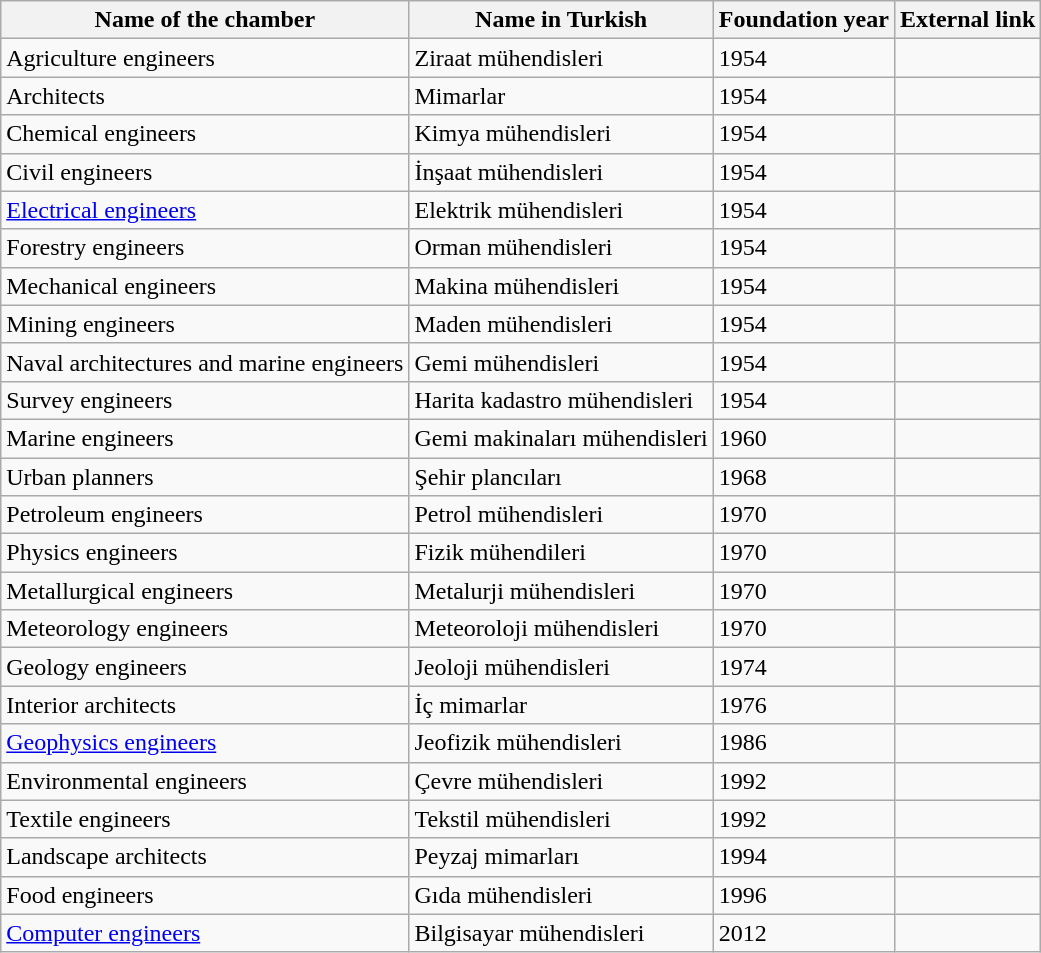<table class="wikitable sortable">
<tr>
<th>Name of the chamber</th>
<th>Name in Turkish</th>
<th>Foundation year</th>
<th>External link</th>
</tr>
<tr>
<td>Agriculture engineers</td>
<td>Ziraat mühendisleri</td>
<td>1954</td>
<td></td>
</tr>
<tr>
<td>Architects</td>
<td>Mimarlar</td>
<td>1954</td>
<td></td>
</tr>
<tr>
<td>Chemical engineers</td>
<td>Kimya mühendisleri</td>
<td>1954</td>
<td></td>
</tr>
<tr>
<td>Civil engineers</td>
<td>İnşaat mühendisleri</td>
<td>1954</td>
<td></td>
</tr>
<tr>
<td><a href='#'>Electrical engineers</a></td>
<td>Elektrik mühendisleri</td>
<td>1954</td>
<td></td>
</tr>
<tr>
<td>Forestry engineers</td>
<td>Orman mühendisleri</td>
<td>1954</td>
<td></td>
</tr>
<tr>
<td>Mechanical engineers</td>
<td>Makina mühendisleri</td>
<td>1954</td>
<td></td>
</tr>
<tr>
<td>Mining engineers</td>
<td>Maden mühendisleri</td>
<td>1954</td>
<td></td>
</tr>
<tr>
<td>Naval architectures and marine engineers</td>
<td>Gemi mühendisleri</td>
<td>1954</td>
<td></td>
</tr>
<tr>
<td>Survey engineers</td>
<td>Harita kadastro mühendisleri</td>
<td>1954</td>
<td></td>
</tr>
<tr>
<td>Marine engineers</td>
<td>Gemi makinaları mühendisleri</td>
<td>1960</td>
<td></td>
</tr>
<tr>
<td>Urban planners</td>
<td>Şehir plancıları</td>
<td>1968</td>
<td></td>
</tr>
<tr>
<td>Petroleum engineers</td>
<td>Petrol mühendisleri</td>
<td>1970</td>
<td></td>
</tr>
<tr>
<td>Physics engineers</td>
<td>Fizik mühendileri</td>
<td>1970</td>
<td></td>
</tr>
<tr>
<td>Metallurgical engineers</td>
<td>Metalurji mühendisleri</td>
<td>1970</td>
<td></td>
</tr>
<tr>
<td>Meteorology engineers</td>
<td>Meteoroloji mühendisleri</td>
<td>1970</td>
<td></td>
</tr>
<tr>
<td>Geology engineers</td>
<td>Jeoloji mühendisleri</td>
<td>1974</td>
<td></td>
</tr>
<tr>
<td>Interior architects</td>
<td>İç mimarlar</td>
<td>1976</td>
<td></td>
</tr>
<tr>
<td><a href='#'>Geophysics engineers</a></td>
<td>Jeofizik mühendisleri</td>
<td>1986</td>
<td></td>
</tr>
<tr>
<td>Environmental engineers</td>
<td>Çevre mühendisleri</td>
<td>1992</td>
<td></td>
</tr>
<tr>
<td>Textile engineers</td>
<td>Tekstil mühendisleri</td>
<td>1992</td>
<td></td>
</tr>
<tr>
<td>Landscape architects</td>
<td>Peyzaj mimarları</td>
<td>1994</td>
<td></td>
</tr>
<tr>
<td>Food engineers</td>
<td>Gıda mühendisleri</td>
<td>1996</td>
<td></td>
</tr>
<tr>
<td><a href='#'>Computer engineers</a></td>
<td>Bilgisayar mühendisleri</td>
<td>2012</td>
<td></td>
</tr>
</table>
